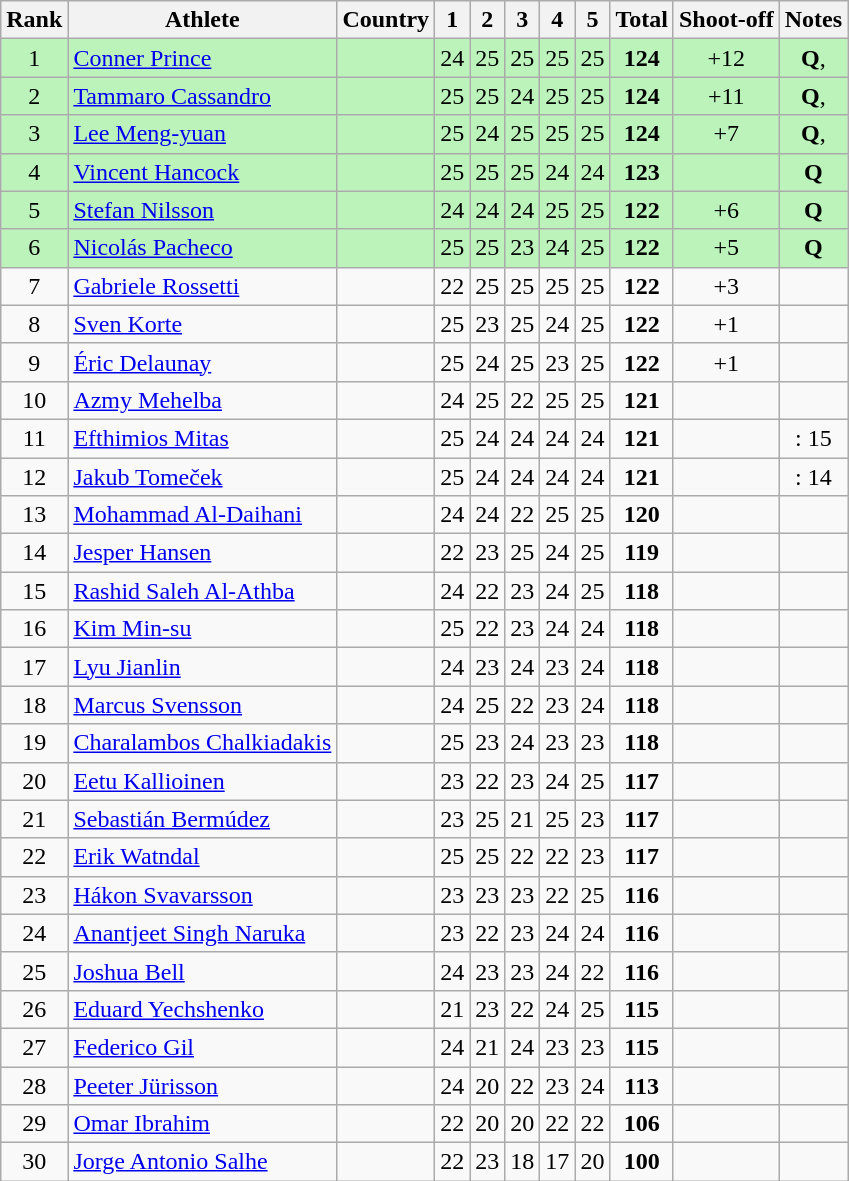<table class="wikitable sortable" style="text-align:center">
<tr>
<th>Rank</th>
<th>Athlete</th>
<th>Country</th>
<th>1</th>
<th>2</th>
<th>3</th>
<th>4</th>
<th>5</th>
<th>Total</th>
<th class="unsortable">Shoot-off</th>
<th class="unsortable">Notes</th>
</tr>
<tr bgcolor="#BBF3BB">
<td>1</td>
<td align="left"><a href='#'>Conner Prince</a></td>
<td align="left"></td>
<td>24</td>
<td>25</td>
<td>25</td>
<td>25</td>
<td>25</td>
<td><strong>124</strong></td>
<td>+12</td>
<td><strong>Q</strong>, </td>
</tr>
<tr bgcolor="#BBF3BB">
<td>2</td>
<td align="left"><a href='#'>Tammaro Cassandro</a></td>
<td align="left"></td>
<td>25</td>
<td>25</td>
<td>24</td>
<td>25</td>
<td>25</td>
<td><strong>124</strong></td>
<td>+11</td>
<td><strong>Q</strong>, </td>
</tr>
<tr bgcolor="#BBF3BB">
<td>3</td>
<td align="left"><a href='#'>Lee Meng-yuan</a></td>
<td align="left"></td>
<td>25</td>
<td>24</td>
<td>25</td>
<td>25</td>
<td>25</td>
<td><strong>124</strong></td>
<td>+7</td>
<td><strong>Q</strong>, </td>
</tr>
<tr bgcolor="#BBF3BB">
<td>4</td>
<td align="left"><a href='#'>Vincent Hancock</a></td>
<td align="left"></td>
<td>25</td>
<td>25</td>
<td>25</td>
<td>24</td>
<td>24</td>
<td><strong>123</strong></td>
<td></td>
<td><strong>Q</strong></td>
</tr>
<tr bgcolor="#BBF3BB">
<td>5</td>
<td align="left"><a href='#'>Stefan Nilsson</a></td>
<td align="left"></td>
<td>24</td>
<td>24</td>
<td>24</td>
<td>25</td>
<td>25</td>
<td><strong>122</strong></td>
<td>+6</td>
<td><strong>Q</strong></td>
</tr>
<tr bgcolor="#BBF3BB">
<td>6</td>
<td align="left"><a href='#'>Nicolás Pacheco</a></td>
<td align="left"></td>
<td>25</td>
<td>25</td>
<td>23</td>
<td>24</td>
<td>25</td>
<td><strong>122</strong></td>
<td>+5</td>
<td><strong>Q</strong></td>
</tr>
<tr>
<td>7</td>
<td align="left"><a href='#'>Gabriele Rossetti</a></td>
<td align="left"></td>
<td>22</td>
<td>25</td>
<td>25</td>
<td>25</td>
<td>25</td>
<td><strong>122</strong></td>
<td>+3</td>
<td></td>
</tr>
<tr>
<td>8</td>
<td align="left"><a href='#'>Sven Korte</a></td>
<td align="left"></td>
<td>25</td>
<td>23</td>
<td>25</td>
<td>24</td>
<td>25</td>
<td><strong>122</strong></td>
<td>+1</td>
<td></td>
</tr>
<tr>
<td>9</td>
<td align="left"><a href='#'>Éric Delaunay</a></td>
<td align="left"></td>
<td>25</td>
<td>24</td>
<td>25</td>
<td>23</td>
<td>25</td>
<td><strong>122</strong></td>
<td>+1</td>
<td></td>
</tr>
<tr>
<td>10</td>
<td align="left"><a href='#'>Azmy Mehelba</a></td>
<td align="left"></td>
<td>24</td>
<td>25</td>
<td>22</td>
<td>25</td>
<td>25</td>
<td><strong>121</strong></td>
<td></td>
<td></td>
</tr>
<tr>
<td>11</td>
<td align="left"><a href='#'>Efthimios Mitas</a></td>
<td align="left"></td>
<td>25</td>
<td>24</td>
<td>24</td>
<td>24</td>
<td>24</td>
<td><strong>121</strong></td>
<td></td>
<td>: 15</td>
</tr>
<tr>
<td>12</td>
<td align="left"><a href='#'>Jakub Tomeček</a></td>
<td align="left"></td>
<td>25</td>
<td>24</td>
<td>24</td>
<td>24</td>
<td>24</td>
<td><strong>121</strong></td>
<td></td>
<td>: 14</td>
</tr>
<tr>
<td>13</td>
<td align="left"><a href='#'>Mohammad Al-Daihani</a></td>
<td align="left"></td>
<td>24</td>
<td>24</td>
<td>22</td>
<td>25</td>
<td>25</td>
<td><strong>120</strong></td>
<td></td>
<td></td>
</tr>
<tr>
<td>14</td>
<td align="left"><a href='#'>Jesper Hansen</a></td>
<td align="left"></td>
<td>22</td>
<td>23</td>
<td>25</td>
<td>24</td>
<td>25</td>
<td><strong>119</strong></td>
<td></td>
<td></td>
</tr>
<tr>
<td>15</td>
<td align="left"><a href='#'>Rashid Saleh Al-Athba</a></td>
<td align="left"></td>
<td>24</td>
<td>22</td>
<td>23</td>
<td>24</td>
<td>25</td>
<td><strong>118</strong></td>
<td></td>
<td></td>
</tr>
<tr>
<td>16</td>
<td align="left"><a href='#'>Kim Min-su</a></td>
<td align="left"></td>
<td>25</td>
<td>22</td>
<td>23</td>
<td>24</td>
<td>24</td>
<td><strong>118</strong></td>
<td></td>
<td></td>
</tr>
<tr>
<td>17</td>
<td align="left"><a href='#'>Lyu Jianlin</a></td>
<td align="left"></td>
<td>24</td>
<td>23</td>
<td>24</td>
<td>23</td>
<td>24</td>
<td><strong>118</strong></td>
<td></td>
<td></td>
</tr>
<tr>
<td>18</td>
<td align="left"><a href='#'>Marcus Svensson</a></td>
<td align="left"></td>
<td>24</td>
<td>25</td>
<td>22</td>
<td>23</td>
<td>24</td>
<td><strong>118</strong></td>
<td></td>
<td></td>
</tr>
<tr>
<td>19</td>
<td align="left"><a href='#'>Charalambos Chalkiadakis</a></td>
<td align="left"></td>
<td>25</td>
<td>23</td>
<td>24</td>
<td>23</td>
<td>23</td>
<td><strong>118</strong></td>
<td></td>
<td></td>
</tr>
<tr>
<td>20</td>
<td align="left"><a href='#'>Eetu Kallioinen</a></td>
<td align="left"></td>
<td>23</td>
<td>22</td>
<td>23</td>
<td>24</td>
<td>25</td>
<td><strong>117</strong></td>
<td></td>
<td></td>
</tr>
<tr>
<td>21</td>
<td align="left"><a href='#'>Sebastián Bermúdez</a></td>
<td align="left"></td>
<td>23</td>
<td>25</td>
<td>21</td>
<td>25</td>
<td>23</td>
<td><strong>117</strong></td>
<td></td>
<td></td>
</tr>
<tr>
<td>22</td>
<td align="left"><a href='#'>Erik Watndal</a></td>
<td align="left"></td>
<td>25</td>
<td>25</td>
<td>22</td>
<td>22</td>
<td>23</td>
<td><strong>117</strong></td>
<td></td>
<td></td>
</tr>
<tr>
<td>23</td>
<td align="left"><a href='#'>Hákon Svavarsson</a></td>
<td align="left"></td>
<td>23</td>
<td>23</td>
<td>23</td>
<td>22</td>
<td>25</td>
<td><strong>116</strong></td>
<td></td>
<td></td>
</tr>
<tr>
<td>24</td>
<td align="left"><a href='#'>Anantjeet Singh Naruka</a></td>
<td align="left"></td>
<td>23</td>
<td>22</td>
<td>23</td>
<td>24</td>
<td>24</td>
<td><strong>116</strong></td>
<td></td>
<td></td>
</tr>
<tr>
<td>25</td>
<td align="left"><a href='#'>Joshua Bell</a></td>
<td align="left"></td>
<td>24</td>
<td>23</td>
<td>23</td>
<td>24</td>
<td>22</td>
<td><strong>116</strong></td>
<td></td>
<td></td>
</tr>
<tr>
<td>26</td>
<td align="left"><a href='#'>Eduard Yechshenko</a></td>
<td align="left"></td>
<td>21</td>
<td>23</td>
<td>22</td>
<td>24</td>
<td>25</td>
<td><strong>115</strong></td>
<td></td>
<td></td>
</tr>
<tr>
<td>27</td>
<td align="left"><a href='#'>Federico Gil</a></td>
<td align="left"></td>
<td>24</td>
<td>21</td>
<td>24</td>
<td>23</td>
<td>23</td>
<td><strong>115</strong></td>
<td></td>
<td></td>
</tr>
<tr>
<td>28</td>
<td align="left"><a href='#'>Peeter Jürisson</a></td>
<td align="left"></td>
<td>24</td>
<td>20</td>
<td>22</td>
<td>23</td>
<td>24</td>
<td><strong>113</strong></td>
<td></td>
<td></td>
</tr>
<tr>
<td>29</td>
<td align="left"><a href='#'>Omar Ibrahim</a></td>
<td align="left"></td>
<td>22</td>
<td>20</td>
<td>20</td>
<td>22</td>
<td>22</td>
<td><strong>106</strong></td>
<td></td>
<td></td>
</tr>
<tr>
<td>30</td>
<td align="left"><a href='#'>Jorge Antonio Salhe</a></td>
<td align="left"></td>
<td>22</td>
<td>23</td>
<td>18</td>
<td>17</td>
<td>20</td>
<td><strong>100</strong></td>
<td></td>
<td></td>
</tr>
</table>
